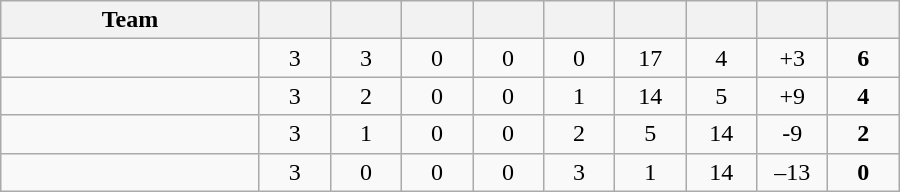<table class="wikitable" style="text-align:center;">
<tr>
<th width=165>Team</th>
<th width=40></th>
<th width=40></th>
<th width=40></th>
<th width=40></th>
<th width=40></th>
<th width=40></th>
<th width=40></th>
<th width=40></th>
<th width=40></th>
</tr>
<tr>
<td style="text-align:left;"></td>
<td>3</td>
<td>3</td>
<td>0</td>
<td>0</td>
<td>0</td>
<td>17</td>
<td>4</td>
<td>+3</td>
<td><strong>6</strong></td>
</tr>
<tr>
<td style="text-align:left;"></td>
<td>3</td>
<td>2</td>
<td>0</td>
<td>0</td>
<td>1</td>
<td>14</td>
<td>5</td>
<td>+9</td>
<td><strong>4</strong></td>
</tr>
<tr>
<td style="text-align:left;"></td>
<td>3</td>
<td>1</td>
<td>0</td>
<td>0</td>
<td>2</td>
<td>5</td>
<td>14</td>
<td>-9</td>
<td><strong>2</strong></td>
</tr>
<tr>
<td style="text-align:left;"></td>
<td>3</td>
<td>0</td>
<td>0</td>
<td>0</td>
<td>3</td>
<td>1</td>
<td>14</td>
<td>–13</td>
<td><strong>0</strong></td>
</tr>
</table>
